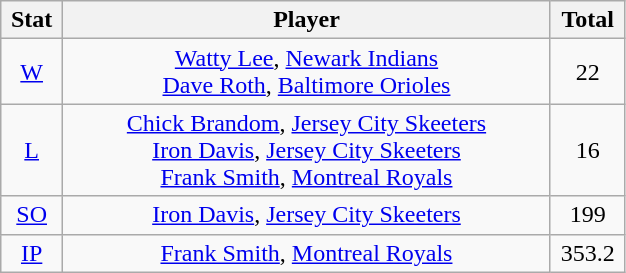<table class="wikitable" width="33%" style="text-align:center;">
<tr>
<th width="5%">Stat</th>
<th width="60%">Player</th>
<th width="5%">Total</th>
</tr>
<tr>
<td><a href='#'>W</a></td>
<td><a href='#'>Watty Lee</a>, <a href='#'>Newark Indians</a> <br> <a href='#'>Dave Roth</a>, <a href='#'>Baltimore Orioles</a></td>
<td>22</td>
</tr>
<tr>
<td><a href='#'>L</a></td>
<td><a href='#'>Chick Brandom</a>, <a href='#'>Jersey City Skeeters</a> <br> <a href='#'>Iron Davis</a>, <a href='#'>Jersey City Skeeters</a> <br> <a href='#'>Frank Smith</a>, <a href='#'>Montreal Royals</a></td>
<td>16</td>
</tr>
<tr>
<td><a href='#'>SO</a></td>
<td><a href='#'>Iron Davis</a>, <a href='#'>Jersey City Skeeters</a></td>
<td>199</td>
</tr>
<tr>
<td><a href='#'>IP</a></td>
<td><a href='#'>Frank Smith</a>, <a href='#'>Montreal Royals</a></td>
<td>353.2</td>
</tr>
</table>
